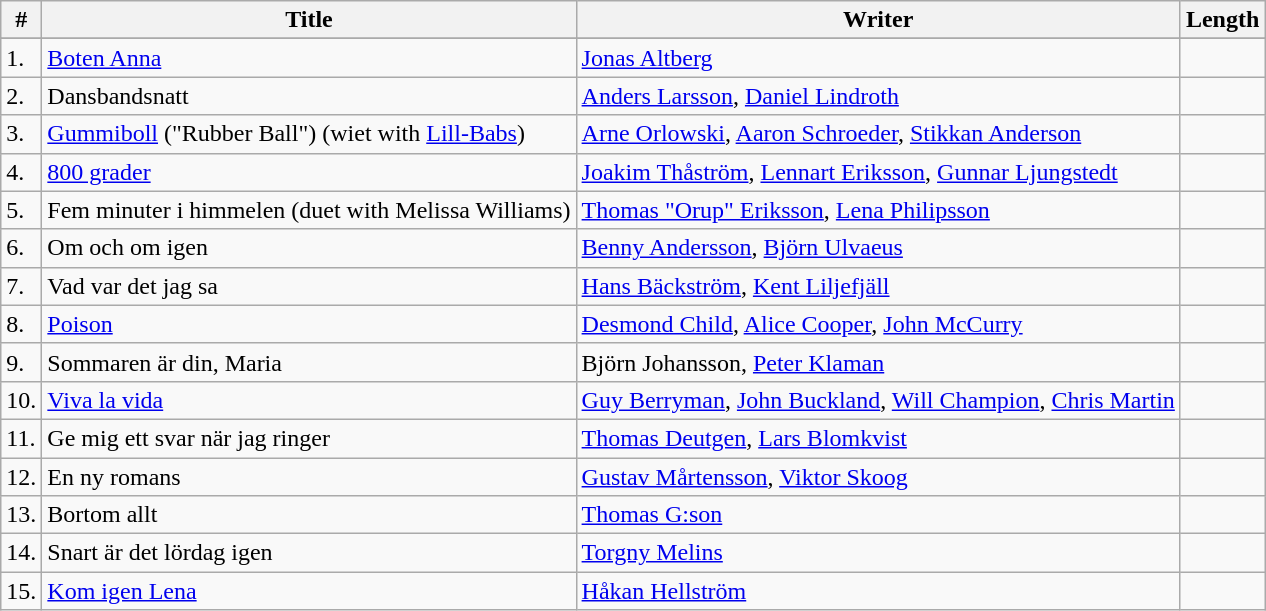<table class="wikitable">
<tr>
<th>#</th>
<th>Title</th>
<th>Writer</th>
<th>Length</th>
</tr>
<tr bgcolor="#ebf5ff">
</tr>
<tr>
<td>1.</td>
<td><a href='#'>Boten Anna</a></td>
<td><a href='#'>Jonas Altberg</a></td>
<td></td>
</tr>
<tr>
<td>2.</td>
<td>Dansbandsnatt</td>
<td><a href='#'>Anders Larsson</a>, <a href='#'>Daniel Lindroth</a></td>
<td></td>
</tr>
<tr>
<td>3.</td>
<td><a href='#'>Gummiboll</a> ("Rubber Ball") (wiet with <a href='#'>Lill-Babs</a>)</td>
<td><a href='#'>Arne Orlowski</a>, <a href='#'>Aaron Schroeder</a>, <a href='#'>Stikkan Anderson</a></td>
<td></td>
</tr>
<tr>
<td>4.</td>
<td><a href='#'>800 grader</a></td>
<td><a href='#'>Joakim Thåström</a>, <a href='#'>Lennart Eriksson</a>, <a href='#'>Gunnar Ljungstedt</a></td>
<td></td>
</tr>
<tr>
<td>5.</td>
<td>Fem minuter i himmelen (duet with Melissa Williams)</td>
<td><a href='#'>Thomas "Orup" Eriksson</a>, <a href='#'>Lena Philipsson</a></td>
<td></td>
</tr>
<tr>
<td>6.</td>
<td>Om och om igen</td>
<td><a href='#'>Benny Andersson</a>, <a href='#'>Björn Ulvaeus</a></td>
<td></td>
</tr>
<tr>
<td>7.</td>
<td>Vad var det jag sa</td>
<td><a href='#'>Hans Bäckström</a>, <a href='#'>Kent Liljefjäll</a></td>
<td></td>
</tr>
<tr>
<td>8.</td>
<td><a href='#'>Poison</a></td>
<td><a href='#'>Desmond Child</a>, <a href='#'>Alice Cooper</a>, <a href='#'>John McCurry</a></td>
<td></td>
</tr>
<tr>
<td>9.</td>
<td>Sommaren är din, Maria</td>
<td>Björn Johansson, <a href='#'>Peter Klaman</a></td>
<td></td>
</tr>
<tr>
<td>10.</td>
<td><a href='#'>Viva la vida</a></td>
<td><a href='#'>Guy Berryman</a>, <a href='#'>John Buckland</a>, <a href='#'>Will Champion</a>, <a href='#'>Chris Martin</a></td>
<td></td>
</tr>
<tr>
<td>11.</td>
<td>Ge mig ett svar när jag ringer</td>
<td><a href='#'>Thomas Deutgen</a>, <a href='#'>Lars Blomkvist</a></td>
<td></td>
</tr>
<tr>
<td>12.</td>
<td>En ny romans</td>
<td><a href='#'>Gustav Mårtensson</a>, <a href='#'>Viktor Skoog</a></td>
<td></td>
</tr>
<tr>
<td>13.</td>
<td>Bortom allt</td>
<td><a href='#'>Thomas G:son</a></td>
<td></td>
</tr>
<tr>
<td>14.</td>
<td>Snart är det lördag igen</td>
<td><a href='#'>Torgny Melins</a></td>
<td></td>
</tr>
<tr>
<td>15.</td>
<td><a href='#'>Kom igen Lena</a></td>
<td><a href='#'>Håkan Hellström</a></td>
<td></td>
</tr>
</table>
